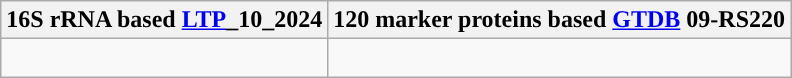<table class="wikitable">
<tr>
<th colspan=1>16S rRNA based <a href='#'>LTP</a>_10_2024</th>
<th colspan=1>120 marker proteins based <a href='#'>GTDB</a> 09-RS220</th>
</tr>
<tr>
<td style="vertical-align:top"><br></td>
<td><br></td>
</tr>
</table>
